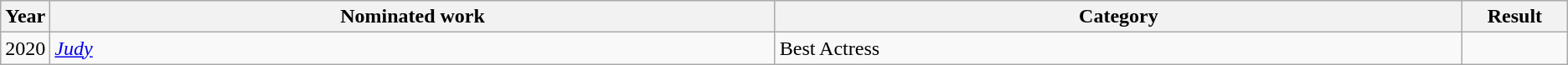<table class="wikitable sortable">
<tr>
<th scope="col" style="width:1em;">Year</th>
<th scope="col" style="width:39em;">Nominated work</th>
<th scope="col" style="width:37em;">Category</th>
<th scope="col" style="width:5em;">Result</th>
</tr>
<tr>
<td>2020</td>
<td><em><a href='#'>Judy</a></em></td>
<td>Best Actress</td>
<td></td>
</tr>
</table>
